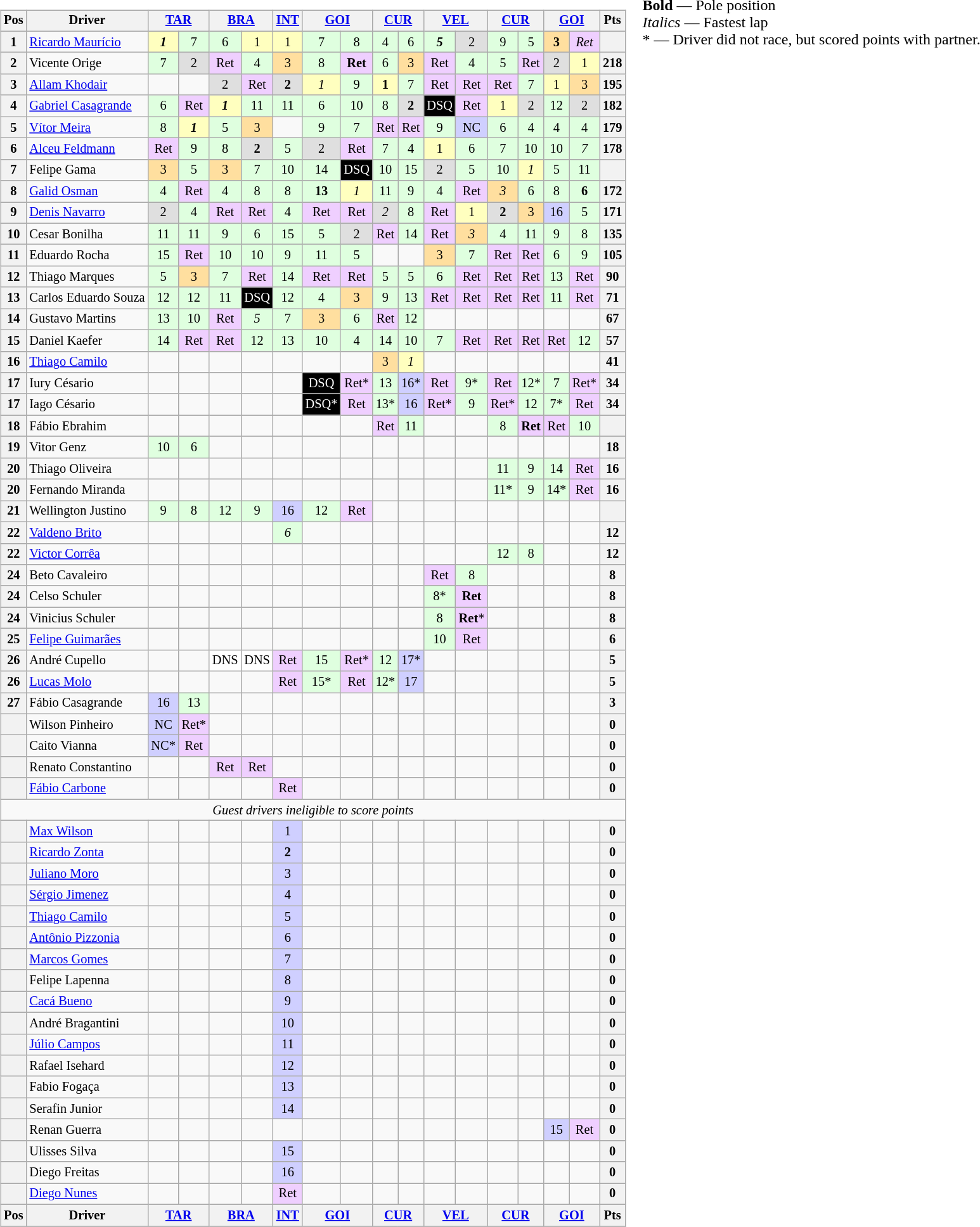<table>
<tr>
<td valign="top"><br><table align="left"| class="wikitable" style="font-size: 85%; text-align: center">
<tr valign="top">
<th valign="middle">Pos</th>
<th valign="middle">Driver</th>
<th colspan=2><a href='#'>TAR</a></th>
<th colspan=2><a href='#'>BRA</a></th>
<th><a href='#'>INT</a></th>
<th colspan=2><a href='#'>GOI</a></th>
<th colspan=2><a href='#'>CUR</a></th>
<th colspan=2><a href='#'>VEL</a></th>
<th colspan=2><a href='#'>CUR</a></th>
<th colspan=2><a href='#'>GOI</a></th>
<th valign="middle">Pts</th>
</tr>
<tr>
<th>1</th>
<td align=left><a href='#'>Ricardo Maurício</a></td>
<td style="background:#FFFFBF;"><strong><em>1</em></strong></td>
<td style="background:#DFFFDF;">7</td>
<td style="background:#DFFFDF;">6</td>
<td style="background:#FFFFBF;">1</td>
<td style="background:#FFFFBF;">1</td>
<td style="background:#DFFFDF;">7</td>
<td style="background:#DFFFDF;">8</td>
<td style="background:#DFFFDF;">4</td>
<td style="background:#DFFFDF;">6</td>
<td style="background:#DFFFDF;"><strong><em>5</em></strong></td>
<td style="background:#DFDFDF;">2</td>
<td style="background:#DFFFDF;">9</td>
<td style="background:#DFFFDF;">5</td>
<td style="background:#FFDF9F;"><strong>3</strong></td>
<td style="background:#efcfff;"><em>Ret</em></td>
<th></th>
</tr>
<tr>
<th>2</th>
<td align=left>Vicente Orige</td>
<td style="background:#DFFFDF;">7</td>
<td style="background:#DFDFDF;">2</td>
<td style="background:#efcfff;">Ret</td>
<td style="background:#DFFFDF;">4</td>
<td style="background:#FFDF9F;">3</td>
<td style="background:#DFFFDF;">8</td>
<td style="background:#efcfff;"><strong>Ret</strong></td>
<td style="background:#DFFFDF;">6</td>
<td style="background:#FFDF9F;">3</td>
<td style="background:#efcfff;">Ret</td>
<td style="background:#DFFFDF;">4</td>
<td style="background:#DFFFDF;">5</td>
<td style="background:#efcfff;">Ret</td>
<td style="background:#DFDFDF;">2</td>
<td style="background:#FFFFBF;">1</td>
<th>218</th>
</tr>
<tr>
<th>3</th>
<td align=left><a href='#'>Allam Khodair</a></td>
<td></td>
<td></td>
<td style="background:#DFDFDF;">2</td>
<td style="background:#efcfff;">Ret</td>
<td style="background:#DFDFDF;"><strong>2</strong></td>
<td style="background:#FFFFBF;"><em>1</em></td>
<td style="background:#DFFFDF;">9</td>
<td style="background:#FFFFBF;"><strong>1</strong></td>
<td style="background:#DFFFDF;">7</td>
<td style="background:#efcfff;">Ret</td>
<td style="background:#efcfff;">Ret</td>
<td style="background:#efcfff;">Ret</td>
<td style="background:#DFFFDF;">7</td>
<td style="background:#FFFFBF;">1</td>
<td style="background:#FFDF9F;">3</td>
<th>195</th>
</tr>
<tr>
<th>4</th>
<td align=left><a href='#'>Gabriel Casagrande</a></td>
<td style="background:#DFFFDF;">6</td>
<td style="background:#efcfff;">Ret</td>
<td style="background:#FFFFBF;"><strong><em>1</em></strong></td>
<td style="background:#DFFFDF;">11</td>
<td style="background:#DFFFDF;">11</td>
<td style="background:#DFFFDF;">6</td>
<td style="background:#DFFFDF;">10</td>
<td style="background:#DFFFDF;">8</td>
<td style="background:#DFDFDF;"><strong>2</strong></td>
<td style="background:black; color:white;">DSQ</td>
<td style="background:#efcfff;">Ret</td>
<td style="background:#FFFFBF;">1</td>
<td style="background:#DFDFDF;">2</td>
<td style="background:#DFFFDF;">12</td>
<td style="background:#DFDFDF;">2</td>
<th>182</th>
</tr>
<tr>
<th>5</th>
<td align=left><a href='#'>Vítor Meira</a></td>
<td style="background:#DFFFDF;">8</td>
<td style="background:#FFFFBF;"><strong><em>1</em></strong></td>
<td style="background:#DFFFDF;">5</td>
<td style="background:#FFDF9F;">3</td>
<td></td>
<td style="background:#DFFFDF;">9</td>
<td style="background:#DFFFDF;">7</td>
<td style="background:#efcfff;">Ret</td>
<td style="background:#efcfff;">Ret</td>
<td style="background:#DFFFDF;">9</td>
<td style="background:#cfcfff;">NC</td>
<td style="background:#DFFFDF;">6</td>
<td style="background:#DFFFDF;">4</td>
<td style="background:#DFFFDF;">4</td>
<td style="background:#DFFFDF;">4</td>
<th>179</th>
</tr>
<tr>
<th>6</th>
<td align=left><a href='#'>Alceu Feldmann</a></td>
<td style="background:#efcfff;">Ret</td>
<td style="background:#DFFFDF;">9</td>
<td style="background:#DFFFDF;">8</td>
<td style="background:#DFDFDF;"><strong>2</strong></td>
<td style="background:#DFFFDF;">5</td>
<td style="background:#DFDFDF;">2</td>
<td style="background:#efcfff;">Ret</td>
<td style="background:#DFFFDF;">7</td>
<td style="background:#DFFFDF;">4</td>
<td style="background:#FFFFBF;">1</td>
<td style="background:#DFFFDF;">6</td>
<td style="background:#DFFFDF;">7</td>
<td style="background:#DFFFDF;">10</td>
<td style="background:#DFFFDF;">10</td>
<td style="background:#DFFFDF;"><em>7</em></td>
<th>178</th>
</tr>
<tr>
<th>7</th>
<td align=left>Felipe Gama</td>
<td style="background:#FFDF9F;">3</td>
<td style="background:#DFFFDF;">5</td>
<td style="background:#FFDF9F;">3</td>
<td style="background:#DFFFDF;">7</td>
<td style="background:#DFFFDF;">10</td>
<td style="background:#DFFFDF;">14</td>
<td style="background:black; color:white;">DSQ</td>
<td style="background:#DFFFDF;">10</td>
<td style="background:#DFFFDF;">15</td>
<td style="background:#DFDFDF;">2</td>
<td style="background:#DFFFDF;">5</td>
<td style="background:#DFFFDF;">10</td>
<td style="background:#FFFFBF;"><em>1</em></td>
<td style="background:#DFFFDF;">5</td>
<td style="background:#DFFFDF;">11</td>
<th></th>
</tr>
<tr>
<th>8</th>
<td align=left><a href='#'>Galid Osman</a></td>
<td style="background:#DFFFDF;">4</td>
<td style="background:#efcfff;">Ret</td>
<td style="background:#DFFFDF;">4</td>
<td style="background:#DFFFDF;">8</td>
<td style="background:#DFFFDF;">8</td>
<td style="background:#DFFFDF;"><strong>13</strong></td>
<td style="background:#FFFFBF;"><em>1</em></td>
<td style="background:#DFFFDF;">11</td>
<td style="background:#DFFFDF;">9</td>
<td style="background:#DFFFDF;">4</td>
<td style="background:#efcfff;">Ret</td>
<td style="background:#FFDF9F;"><em>3</em></td>
<td style="background:#DFFFDF;">6</td>
<td style="background:#DFFFDF;">8</td>
<td style="background:#DFFFDF;"><strong>6</strong></td>
<th>172</th>
</tr>
<tr>
<th>9</th>
<td align=left><a href='#'>Denis Navarro</a></td>
<td style="background:#DFDFDF;">2</td>
<td style="background:#DFFFDF;">4</td>
<td style="background:#efcfff;">Ret</td>
<td style="background:#efcfff;">Ret</td>
<td style="background:#DFFFDF;">4</td>
<td style="background:#efcfff;">Ret</td>
<td style="background:#efcfff;">Ret</td>
<td style="background:#DFDFDF;"><em>2</em></td>
<td style="background:#DFFFDF;">8</td>
<td style="background:#efcfff;">Ret</td>
<td style="background:#FFFFBF;">1</td>
<td style="background:#DFDFDF;"><strong>2</strong></td>
<td style="background:#FFDF9F;">3</td>
<td style="background:#cfcfff;">16</td>
<td style="background:#DFFFDF;">5</td>
<th>171</th>
</tr>
<tr>
<th>10</th>
<td align=left>Cesar Bonilha</td>
<td style="background:#DFFFDF;">11</td>
<td style="background:#DFFFDF;">11</td>
<td style="background:#DFFFDF;">9</td>
<td style="background:#DFFFDF;">6</td>
<td style="background:#DFFFDF;">15</td>
<td style="background:#DFFFDF;">5</td>
<td style="background:#DFDFDF;">2</td>
<td style="background:#efcfff;">Ret</td>
<td style="background:#DFFFDF;">14</td>
<td style="background:#efcfff;">Ret</td>
<td style="background:#FFDF9F;"><em>3</em></td>
<td style="background:#DFFFDF;">4</td>
<td style="background:#DFFFDF;">11</td>
<td style="background:#DFFFDF;">9</td>
<td style="background:#DFFFDF;">8</td>
<th>135</th>
</tr>
<tr>
<th>11</th>
<td align=left>Eduardo Rocha</td>
<td style="background:#DFFFDF;">15</td>
<td style="background:#efcfff;">Ret</td>
<td style="background:#DFFFDF;">10</td>
<td style="background:#DFFFDF;">10</td>
<td style="background:#DFFFDF;">9</td>
<td style="background:#DFFFDF;">11</td>
<td style="background:#DFFFDF;">5</td>
<td></td>
<td></td>
<td style="background:#FFDF9F;">3</td>
<td style="background:#DFFFDF;">7</td>
<td style="background:#efcfff;">Ret</td>
<td style="background:#efcfff;">Ret</td>
<td style="background:#DFFFDF;">6</td>
<td style="background:#DFFFDF;">9</td>
<th>105</th>
</tr>
<tr>
<th>12</th>
<td align=left>Thiago Marques</td>
<td style="background:#DFFFDF;">5</td>
<td style="background:#FFDF9F;">3</td>
<td style="background:#DFFFDF;">7</td>
<td style="background:#efcfff;">Ret</td>
<td style="background:#DFFFDF;">14</td>
<td style="background:#efcfff;">Ret</td>
<td style="background:#efcfff;">Ret</td>
<td style="background:#DFFFDF;">5</td>
<td style="background:#DFFFDF;">5</td>
<td style="background:#DFFFDF;">6</td>
<td style="background:#efcfff;">Ret</td>
<td style="background:#efcfff;">Ret</td>
<td style="background:#efcfff;">Ret</td>
<td style="background:#DFFFDF;">13</td>
<td style="background:#efcfff;">Ret</td>
<th>90</th>
</tr>
<tr>
<th>13</th>
<td align=left>Carlos Eduardo Souza</td>
<td style="background:#DFFFDF;">12</td>
<td style="background:#DFFFDF;">12</td>
<td style="background:#DFFFDF;">11</td>
<td style="background:black; color:white;">DSQ</td>
<td style="background:#DFFFDF;">12</td>
<td style="background:#DFFFDF;">4</td>
<td style="background:#FFDF9F;">3</td>
<td style="background:#DFFFDF;">9</td>
<td style="background:#DFFFDF;">13</td>
<td style="background:#efcfff;">Ret</td>
<td style="background:#efcfff;">Ret</td>
<td style="background:#efcfff;">Ret</td>
<td style="background:#efcfff;">Ret</td>
<td style="background:#DFFFDF;">11</td>
<td style="background:#efcfff;">Ret</td>
<th>71</th>
</tr>
<tr>
<th>14</th>
<td align=left>Gustavo Martins</td>
<td style="background:#DFFFDF;">13</td>
<td style="background:#DFFFDF;">10</td>
<td style="background:#efcfff;">Ret</td>
<td style="background:#DFFFDF;"><em>5</em></td>
<td style="background:#DFFFDF;">7</td>
<td style="background:#FFDF9F;">3</td>
<td style="background:#DFFFDF;">6</td>
<td style="background:#efcfff;">Ret</td>
<td style="background:#DFFFDF;">12</td>
<td></td>
<td></td>
<td></td>
<td></td>
<td></td>
<td></td>
<th>67</th>
</tr>
<tr>
<th>15</th>
<td align=left>Daniel Kaefer</td>
<td style="background:#DFFFDF;">14</td>
<td style="background:#efcfff;">Ret</td>
<td style="background:#efcfff;">Ret</td>
<td style="background:#DFFFDF;">12</td>
<td style="background:#DFFFDF;">13</td>
<td style="background:#DFFFDF;">10</td>
<td style="background:#DFFFDF;">4</td>
<td style="background:#DFFFDF;">14</td>
<td style="background:#DFFFDF;">10</td>
<td style="background:#DFFFDF;">7</td>
<td style="background:#efcfff;">Ret</td>
<td style="background:#efcfff;">Ret</td>
<td style="background:#efcfff;">Ret</td>
<td style="background:#efcfff;">Ret</td>
<td style="background:#DFFFDF;">12</td>
<th>57</th>
</tr>
<tr>
<th>16</th>
<td align=left><a href='#'>Thiago Camilo</a></td>
<td></td>
<td></td>
<td></td>
<td></td>
<td></td>
<td></td>
<td></td>
<td style="background:#FFDF9F;">3</td>
<td style="background:#FFFFBF;"><em>1</em></td>
<td></td>
<td></td>
<td></td>
<td></td>
<td></td>
<td></td>
<th>41</th>
</tr>
<tr>
<th>17</th>
<td align=left>Iury Césario</td>
<td></td>
<td></td>
<td></td>
<td></td>
<td></td>
<td style="background:black; color:white;">DSQ</td>
<td style="background:#efcfff;">Ret*</td>
<td style="background:#DFFFDF;">13</td>
<td style="background:#cfcfff;">16*</td>
<td style="background:#efcfff;">Ret</td>
<td style="background:#DFFFDF;">9*</td>
<td style="background:#efcfff;">Ret</td>
<td style="background:#DFFFDF;">12*</td>
<td style="background:#DFFFDF;">7</td>
<td style="background:#efcfff;">Ret*</td>
<th>34</th>
</tr>
<tr>
<th>17</th>
<td align=left>Iago Césario</td>
<td></td>
<td></td>
<td></td>
<td></td>
<td></td>
<td style="background:black; color:white;">DSQ*</td>
<td style="background:#efcfff;">Ret</td>
<td style="background:#DFFFDF;">13*</td>
<td style="background:#cfcfff;">16</td>
<td style="background:#efcfff;">Ret*</td>
<td style="background:#DFFFDF;">9</td>
<td style="background:#efcfff;">Ret*</td>
<td style="background:#DFFFDF;">12</td>
<td style="background:#DFFFDF;">7*</td>
<td style="background:#efcfff;">Ret</td>
<th>34</th>
</tr>
<tr>
<th>18</th>
<td align=left>Fábio Ebrahim</td>
<td></td>
<td></td>
<td></td>
<td></td>
<td></td>
<td></td>
<td></td>
<td style="background:#efcfff;">Ret</td>
<td style="background:#DFFFDF;">11</td>
<td></td>
<td></td>
<td style="background:#DFFFDF;">8</td>
<td style="background:#efcfff;"><strong>Ret</strong></td>
<td style="background:#efcfff;">Ret</td>
<td style="background:#DFFFDF;">10</td>
<th></th>
</tr>
<tr>
<th>19</th>
<td align=left>Vitor Genz</td>
<td style="background:#DFFFDF;">10</td>
<td style="background:#DFFFDF;">6</td>
<td></td>
<td></td>
<td></td>
<td></td>
<td></td>
<td></td>
<td></td>
<td></td>
<td></td>
<td></td>
<td></td>
<td></td>
<td></td>
<th>18</th>
</tr>
<tr>
<th>20</th>
<td align=left>Thiago Oliveira</td>
<td></td>
<td></td>
<td></td>
<td></td>
<td></td>
<td></td>
<td></td>
<td></td>
<td></td>
<td></td>
<td></td>
<td style="background:#DFFFDF;">11</td>
<td style="background:#DFFFDF;">9</td>
<td style="background:#DFFFDF;">14</td>
<td style="background:#efcfff;">Ret</td>
<th>16</th>
</tr>
<tr>
<th>20</th>
<td align=left>Fernando Miranda</td>
<td></td>
<td></td>
<td></td>
<td></td>
<td></td>
<td></td>
<td></td>
<td></td>
<td></td>
<td></td>
<td></td>
<td style="background:#DFFFDF;">11*</td>
<td style="background:#DFFFDF;">9</td>
<td style="background:#DFFFDF;">14*</td>
<td style="background:#efcfff;">Ret</td>
<th>16</th>
</tr>
<tr>
<th>21</th>
<td align=left>Wellington Justino</td>
<td style="background:#DFFFDF;">9</td>
<td style="background:#DFFFDF;">8</td>
<td style="background:#DFFFDF;">12</td>
<td style="background:#DFFFDF;">9</td>
<td style="background:#cfcfff;">16</td>
<td style="background:#DFFFDF;">12</td>
<td style="background:#efcfff;">Ret</td>
<td></td>
<td></td>
<td></td>
<td></td>
<td></td>
<td></td>
<td></td>
<td></td>
<th></th>
</tr>
<tr>
<th>22</th>
<td align=left><a href='#'>Valdeno Brito</a></td>
<td></td>
<td></td>
<td></td>
<td></td>
<td style="background:#DFFFDF;"><em>6</em></td>
<td></td>
<td></td>
<td></td>
<td></td>
<td></td>
<td></td>
<td></td>
<td></td>
<td></td>
<td></td>
<th>12</th>
</tr>
<tr>
<th>22</th>
<td align=left><a href='#'>Victor Corrêa</a></td>
<td></td>
<td></td>
<td></td>
<td></td>
<td></td>
<td></td>
<td></td>
<td></td>
<td></td>
<td></td>
<td></td>
<td style="background:#DFFFDF;">12</td>
<td style="background:#DFFFDF;">8</td>
<td></td>
<td></td>
<th>12</th>
</tr>
<tr>
<th>24</th>
<td align=left>Beto Cavaleiro</td>
<td></td>
<td></td>
<td></td>
<td></td>
<td></td>
<td></td>
<td></td>
<td></td>
<td></td>
<td style="background:#efcfff;">Ret</td>
<td style="background:#DFFFDF;">8</td>
<td></td>
<td></td>
<td></td>
<td></td>
<th>8</th>
</tr>
<tr>
<th>24</th>
<td align=left>Celso Schuler</td>
<td></td>
<td></td>
<td></td>
<td></td>
<td></td>
<td></td>
<td></td>
<td></td>
<td></td>
<td style="background:#DFFFDF;">8*</td>
<td style="background:#efcfff;"><strong>Ret</strong></td>
<td></td>
<td></td>
<td></td>
<td></td>
<th>8</th>
</tr>
<tr>
<th>24</th>
<td align=left>Vinicius Schuler</td>
<td></td>
<td></td>
<td></td>
<td></td>
<td></td>
<td></td>
<td></td>
<td></td>
<td></td>
<td style="background:#DFFFDF;">8</td>
<td style="background:#efcfff;"><strong>Ret</strong>*</td>
<td></td>
<td></td>
<td></td>
<td></td>
<th>8</th>
</tr>
<tr>
<th>25</th>
<td align=left><a href='#'>Felipe Guimarães</a></td>
<td></td>
<td></td>
<td></td>
<td></td>
<td></td>
<td></td>
<td></td>
<td></td>
<td></td>
<td style="background:#DFFFDF;">10</td>
<td style="background:#efcfff;">Ret</td>
<td></td>
<td></td>
<td></td>
<td></td>
<th>6</th>
</tr>
<tr>
<th>26</th>
<td align=left>André Cupello</td>
<td></td>
<td></td>
<td style="background:#ffffff;">DNS</td>
<td style="background:#ffffff;">DNS</td>
<td style="background:#efcfff;">Ret</td>
<td style="background:#DFFFDF;">15</td>
<td style="background:#efcfff;">Ret*</td>
<td style="background:#DFFFDF;">12</td>
<td style="background:#cfcfff;">17*</td>
<td></td>
<td></td>
<td></td>
<td></td>
<td></td>
<td></td>
<th>5</th>
</tr>
<tr>
<th>26</th>
<td align=left><a href='#'>Lucas Molo</a></td>
<td></td>
<td></td>
<td></td>
<td></td>
<td style="background:#efcfff;">Ret</td>
<td style="background:#DFFFDF;">15*</td>
<td style="background:#efcfff;">Ret</td>
<td style="background:#DFFFDF;">12*</td>
<td style="background:#cfcfff;">17</td>
<td></td>
<td></td>
<td></td>
<td></td>
<td></td>
<td></td>
<th>5</th>
</tr>
<tr>
<th>27</th>
<td align=left>Fábio Casagrande</td>
<td style="background:#cfcfff;">16</td>
<td style="background:#DFFFDF;">13</td>
<td></td>
<td></td>
<td></td>
<td></td>
<td></td>
<td></td>
<td></td>
<td></td>
<td></td>
<td></td>
<td></td>
<td></td>
<td></td>
<th>3</th>
</tr>
<tr>
<th></th>
<td align=left>Wilson Pinheiro</td>
<td style="background:#cfcfff;">NC</td>
<td style="background:#efcfff;">Ret*</td>
<td></td>
<td></td>
<td></td>
<td></td>
<td></td>
<td></td>
<td></td>
<td></td>
<td></td>
<td></td>
<td></td>
<td></td>
<td></td>
<th>0</th>
</tr>
<tr>
<th></th>
<td align=left>Caito Vianna</td>
<td style="background:#cfcfff;">NC*</td>
<td style="background:#efcfff;">Ret</td>
<td></td>
<td></td>
<td></td>
<td></td>
<td></td>
<td></td>
<td></td>
<td></td>
<td></td>
<td></td>
<td></td>
<td></td>
<td></td>
<th>0</th>
</tr>
<tr>
<th></th>
<td align=left>Renato Constantino</td>
<td></td>
<td></td>
<td style="background:#efcfff;">Ret</td>
<td style="background:#efcfff;">Ret</td>
<td></td>
<td></td>
<td></td>
<td></td>
<td></td>
<td></td>
<td></td>
<td></td>
<td></td>
<td></td>
<td></td>
<th>0</th>
</tr>
<tr>
<th></th>
<td align=left><a href='#'>Fábio Carbone</a></td>
<td></td>
<td></td>
<td></td>
<td></td>
<td style="background:#efcfff;">Ret</td>
<td></td>
<td></td>
<td></td>
<td></td>
<td></td>
<td></td>
<td></td>
<td></td>
<td></td>
<td></td>
<th>0</th>
</tr>
<tr>
<td colspan=18 align=center><em>Guest drivers ineligible to score points</em></td>
</tr>
<tr>
<th></th>
<td align=left><a href='#'>Max Wilson</a></td>
<td></td>
<td></td>
<td></td>
<td></td>
<td style="background:#cfcfff;">1</td>
<td></td>
<td></td>
<td></td>
<td></td>
<td></td>
<td></td>
<td></td>
<td></td>
<td></td>
<td></td>
<th>0</th>
</tr>
<tr>
<th></th>
<td align=left><a href='#'>Ricardo Zonta</a></td>
<td></td>
<td></td>
<td></td>
<td></td>
<td style="background:#cfcfff;"><strong>2</strong></td>
<td></td>
<td></td>
<td></td>
<td></td>
<td></td>
<td></td>
<td></td>
<td></td>
<td></td>
<td></td>
<th>0</th>
</tr>
<tr>
<th></th>
<td align=left><a href='#'>Juliano Moro</a></td>
<td></td>
<td></td>
<td></td>
<td></td>
<td style="background:#cfcfff;">3</td>
<td></td>
<td></td>
<td></td>
<td></td>
<td></td>
<td></td>
<td></td>
<td></td>
<td></td>
<td></td>
<th>0</th>
</tr>
<tr>
<th></th>
<td align=left><a href='#'>Sérgio Jimenez</a></td>
<td></td>
<td></td>
<td></td>
<td></td>
<td style="background:#cfcfff;">4</td>
<td></td>
<td></td>
<td></td>
<td></td>
<td></td>
<td></td>
<td></td>
<td></td>
<td></td>
<td></td>
<th>0</th>
</tr>
<tr>
<th></th>
<td align=left><a href='#'>Thiago Camilo</a></td>
<td></td>
<td></td>
<td></td>
<td></td>
<td style="background:#cfcfff;">5</td>
<td></td>
<td></td>
<td></td>
<td></td>
<td></td>
<td></td>
<td></td>
<td></td>
<td></td>
<td></td>
<th>0</th>
</tr>
<tr>
<th></th>
<td align=left><a href='#'>Antônio Pizzonia</a></td>
<td></td>
<td></td>
<td></td>
<td></td>
<td style="background:#cfcfff;">6</td>
<td></td>
<td></td>
<td></td>
<td></td>
<td></td>
<td></td>
<td></td>
<td></td>
<td></td>
<td></td>
<th>0</th>
</tr>
<tr>
<th></th>
<td align=left><a href='#'>Marcos Gomes</a></td>
<td></td>
<td></td>
<td></td>
<td></td>
<td style="background:#cfcfff;">7</td>
<td></td>
<td></td>
<td></td>
<td></td>
<td></td>
<td></td>
<td></td>
<td></td>
<td></td>
<td></td>
<th>0</th>
</tr>
<tr>
<th></th>
<td align=left>Felipe Lapenna</td>
<td></td>
<td></td>
<td></td>
<td></td>
<td style="background:#cfcfff;">8</td>
<td></td>
<td></td>
<td></td>
<td></td>
<td></td>
<td></td>
<td></td>
<td></td>
<td></td>
<td></td>
<th>0</th>
</tr>
<tr>
<th></th>
<td align=left><a href='#'>Cacá Bueno</a></td>
<td></td>
<td></td>
<td></td>
<td></td>
<td style="background:#cfcfff;">9</td>
<td></td>
<td></td>
<td></td>
<td></td>
<td></td>
<td></td>
<td></td>
<td></td>
<td></td>
<td></td>
<th>0</th>
</tr>
<tr>
<th></th>
<td align=left>André Bragantini</td>
<td></td>
<td></td>
<td></td>
<td></td>
<td style="background:#cfcfff;">10</td>
<td></td>
<td></td>
<td></td>
<td></td>
<td></td>
<td></td>
<td></td>
<td></td>
<td></td>
<td></td>
<th>0</th>
</tr>
<tr>
<th></th>
<td align=left><a href='#'>Júlio Campos</a></td>
<td></td>
<td></td>
<td></td>
<td></td>
<td style="background:#cfcfff;">11</td>
<td></td>
<td></td>
<td></td>
<td></td>
<td></td>
<td></td>
<td></td>
<td></td>
<td></td>
<td></td>
<th>0</th>
</tr>
<tr>
<th></th>
<td align=left>Rafael Isehard</td>
<td></td>
<td></td>
<td></td>
<td></td>
<td style="background:#cfcfff;">12</td>
<td></td>
<td></td>
<td></td>
<td></td>
<td></td>
<td></td>
<td></td>
<td></td>
<td></td>
<td></td>
<th>0</th>
</tr>
<tr>
<th></th>
<td align=left>Fabio Fogaça</td>
<td></td>
<td></td>
<td></td>
<td></td>
<td style="background:#cfcfff;">13</td>
<td></td>
<td></td>
<td></td>
<td></td>
<td></td>
<td></td>
<td></td>
<td></td>
<td></td>
<td></td>
<th>0</th>
</tr>
<tr>
<th></th>
<td align=left>Serafin Junior</td>
<td></td>
<td></td>
<td></td>
<td></td>
<td style="background:#cfcfff;">14</td>
<td></td>
<td></td>
<td></td>
<td></td>
<td></td>
<td></td>
<td></td>
<td></td>
<td></td>
<td></td>
<th>0</th>
</tr>
<tr>
<th></th>
<td align=left>Renan Guerra</td>
<td></td>
<td></td>
<td></td>
<td></td>
<td></td>
<td></td>
<td></td>
<td></td>
<td></td>
<td></td>
<td></td>
<td></td>
<td></td>
<td style="background:#cfcfff;">15</td>
<td style="background:#efcfff;">Ret</td>
<th>0</th>
</tr>
<tr>
<th></th>
<td align=left>Ulisses Silva</td>
<td></td>
<td></td>
<td></td>
<td></td>
<td style="background:#cfcfff;">15</td>
<td></td>
<td></td>
<td></td>
<td></td>
<td></td>
<td></td>
<td></td>
<td></td>
<td></td>
<td></td>
<th>0</th>
</tr>
<tr>
<th></th>
<td align=left>Diego Freitas</td>
<td></td>
<td></td>
<td></td>
<td></td>
<td style="background:#cfcfff;">16</td>
<td></td>
<td></td>
<td></td>
<td></td>
<td></td>
<td></td>
<td></td>
<td></td>
<td></td>
<td></td>
<th>0</th>
</tr>
<tr>
<th></th>
<td align=left><a href='#'>Diego Nunes</a></td>
<td></td>
<td></td>
<td></td>
<td></td>
<td style="background:#efcfff;">Ret</td>
<td></td>
<td></td>
<td></td>
<td></td>
<td></td>
<td></td>
<td></td>
<td></td>
<td></td>
<td></td>
<th>0</th>
</tr>
<tr style="background:#f9f9f9; vertical-align:top;">
<th valign="middle">Pos</th>
<th valign="middle">Driver</th>
<th colspan=2><a href='#'>TAR</a></th>
<th colspan=2><a href='#'>BRA</a></th>
<th><a href='#'>INT</a></th>
<th colspan=2><a href='#'>GOI</a></th>
<th colspan=2><a href='#'>CUR</a></th>
<th colspan=2><a href='#'>VEL</a></th>
<th colspan=2><a href='#'>CUR</a></th>
<th colspan=2><a href='#'>GOI</a></th>
<th valign="middle">Pts</th>
</tr>
<tr>
</tr>
</table>
</td>
<td valign="top"><br>
<span><strong>Bold</strong> — Pole position<br><em>Italics</em> — Fastest lap<br>* — Driver did not race, but scored points with partner.</span></td>
</tr>
</table>
